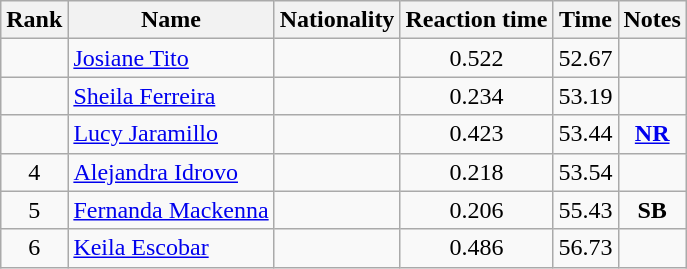<table class="wikitable sortable" style="text-align:center">
<tr>
<th>Rank</th>
<th>Name</th>
<th>Nationality</th>
<th>Reaction time</th>
<th>Time</th>
<th>Notes</th>
</tr>
<tr>
<td></td>
<td align=left><a href='#'>Josiane Tito</a></td>
<td align=left></td>
<td>0.522</td>
<td>52.67</td>
<td></td>
</tr>
<tr>
<td></td>
<td align=left><a href='#'>Sheila Ferreira</a></td>
<td align=left></td>
<td>0.234</td>
<td>53.19</td>
<td></td>
</tr>
<tr>
<td></td>
<td align=left><a href='#'>Lucy Jaramillo</a></td>
<td align=left></td>
<td>0.423</td>
<td>53.44</td>
<td><a href='#'><strong>NR</strong></a></td>
</tr>
<tr>
<td>4</td>
<td align=left><a href='#'>Alejandra Idrovo</a></td>
<td align=left></td>
<td>0.218</td>
<td>53.54</td>
<td></td>
</tr>
<tr>
<td>5</td>
<td align=left><a href='#'>Fernanda Mackenna</a></td>
<td align=left></td>
<td>0.206</td>
<td>55.43</td>
<td><strong>SB</strong></td>
</tr>
<tr>
<td>6</td>
<td align=left><a href='#'>Keila Escobar</a></td>
<td align=left></td>
<td>0.486</td>
<td>56.73</td>
<td></td>
</tr>
</table>
